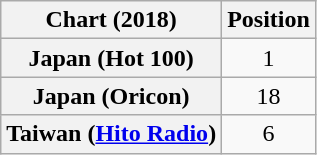<table class="wikitable plainrowheaders" style="text-align:center">
<tr>
<th scope="col">Chart (2018)</th>
<th scope="col">Position</th>
</tr>
<tr>
<th scope="row">Japan (Hot 100)</th>
<td>1</td>
</tr>
<tr>
<th scope="row">Japan (Oricon)</th>
<td>18</td>
</tr>
<tr>
<th scope="row">Taiwan (<a href='#'>Hito Radio</a>)</th>
<td>6</td>
</tr>
</table>
